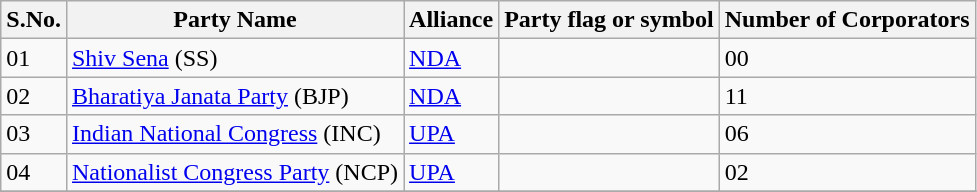<table class="sortable wikitable">
<tr>
<th>S.No.</th>
<th>Party Name</th>
<th>Alliance</th>
<th>Party flag or symbol</th>
<th>Number of Corporators</th>
</tr>
<tr>
<td>01</td>
<td><a href='#'>Shiv Sena</a> (SS)</td>
<td><a href='#'>NDA</a></td>
<td></td>
<td>00</td>
</tr>
<tr>
<td>02</td>
<td><a href='#'>Bharatiya Janata Party</a> (BJP)</td>
<td><a href='#'>NDA</a></td>
<td></td>
<td>11</td>
</tr>
<tr>
<td>03</td>
<td><a href='#'>Indian National Congress</a> (INC)</td>
<td><a href='#'>UPA</a></td>
<td></td>
<td>06</td>
</tr>
<tr>
<td>04</td>
<td><a href='#'>Nationalist Congress Party</a> (NCP)</td>
<td><a href='#'>UPA</a></td>
<td></td>
<td>02</td>
</tr>
<tr>
</tr>
</table>
